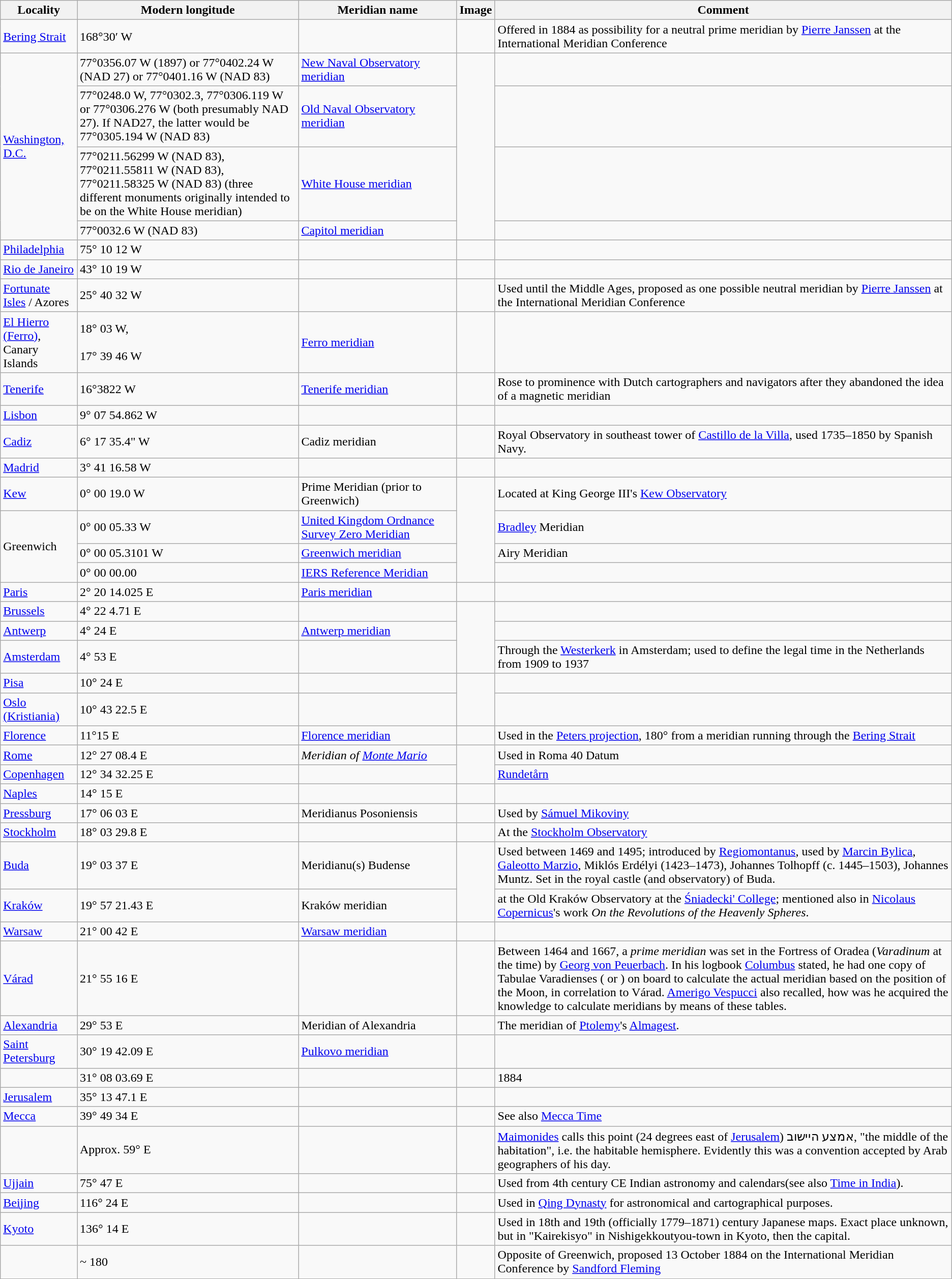<table class="wikitable">
<tr>
<th>Locality</th>
<th>Modern longitude</th>
<th style="width:200px;">Meridian name</th>
<th>Image</th>
<th>Comment</th>
</tr>
<tr>
<td><a href='#'>Bering Strait</a></td>
<td>168°30′ W</td>
<td></td>
<td></td>
<td>Offered in 1884 as possibility for a neutral prime meridian by <a href='#'>Pierre Janssen</a> at the International Meridian Conference</td>
</tr>
<tr>
<td rowspan="4"><a href='#'>Washington, D.C.</a></td>
<td>77°0356.07 W (1897) or 77°0402.24 W (NAD 27) or 77°0401.16 W (NAD 83)</td>
<td><a href='#'>New Naval Observatory meridian</a></td>
<td rowspan="4"></td>
<td></td>
</tr>
<tr>
<td>77°0248.0 W, 77°0302.3, 77°0306.119 W or 77°0306.276 W (both presumably NAD 27). If NAD27, the latter would be 77°0305.194 W (NAD 83)</td>
<td><a href='#'>Old Naval Observatory meridian</a></td>
<td></td>
</tr>
<tr>
<td>77°0211.56299 W (NAD 83), 77°0211.55811 W (NAD 83), 77°0211.58325 W (NAD 83) (three different monuments originally intended to be on the White House meridian)</td>
<td><a href='#'>White House meridian</a></td>
<td></td>
</tr>
<tr>
<td>77°0032.6 W (NAD 83)</td>
<td><a href='#'>Capitol meridian</a></td>
<td></td>
</tr>
<tr>
<td><a href='#'>Philadelphia</a></td>
<td>75° 10 12 W</td>
<td></td>
<td></td>
<td></td>
</tr>
<tr>
<td><a href='#'>Rio de Janeiro</a></td>
<td>43° 10 19 W</td>
<td></td>
<td></td>
<td></td>
</tr>
<tr>
<td><a href='#'>Fortunate Isles</a> / Azores</td>
<td>25° 40 32 W</td>
<td></td>
<td></td>
<td>Used until the Middle Ages, proposed as one possible neutral meridian by <a href='#'>Pierre Janssen</a> at the International Meridian Conference</td>
</tr>
<tr>
<td><a href='#'>El Hierro (Ferro)</a>, <br> Canary Islands</td>
<td>18° 03 W, <br>  <br> 17° 39 46 W</td>
<td><a href='#'>Ferro meridian</a></td>
<td></td>
<td></td>
</tr>
<tr>
<td><a href='#'>Tenerife</a></td>
<td>16°3822 W</td>
<td><a href='#'>Tenerife meridian</a></td>
<td></td>
<td>Rose to prominence with Dutch cartographers and navigators after they abandoned the idea of a magnetic meridian</td>
</tr>
<tr>
<td><a href='#'>Lisbon</a></td>
<td>9° 07 54.862 W</td>
<td></td>
<td></td>
<td></td>
</tr>
<tr>
<td><a href='#'>Cadiz</a></td>
<td>6° 17 35.4" W</td>
<td>Cadiz meridian</td>
<td></td>
<td>Royal Observatory in southeast tower of <a href='#'>Castillo de la Villa</a>, used 1735–1850 by Spanish Navy.</td>
</tr>
<tr>
<td><a href='#'>Madrid</a></td>
<td>3° 41 16.58 W</td>
<td></td>
<td></td>
<td></td>
</tr>
<tr>
<td><a href='#'>Kew</a></td>
<td>0° 00 19.0 W</td>
<td>Prime Meridian (prior to Greenwich)</td>
<td rowspan="4"></td>
<td>Located at King George III's <a href='#'>Kew Observatory</a></td>
</tr>
<tr>
<td rowspan="3">Greenwich</td>
<td>0° 00 05.33 W</td>
<td><a href='#'>United Kingdom Ordnance Survey Zero Meridian</a></td>
<td><a href='#'>Bradley</a> Meridian</td>
</tr>
<tr>
<td>0° 00 05.3101 W</td>
<td><a href='#'>Greenwich meridian</a></td>
<td>Airy Meridian</td>
</tr>
<tr>
<td>0° 00 00.00</td>
<td><a href='#'>IERS Reference Meridian</a></td>
<td></td>
</tr>
<tr>
<td><a href='#'>Paris</a></td>
<td>2° 20 14.025 E</td>
<td><a href='#'>Paris meridian</a></td>
<td></td>
<td></td>
</tr>
<tr>
<td><a href='#'>Brussels</a></td>
<td>4° 22 4.71 E</td>
<td></td>
<td rowspan="3"></td>
<td></td>
</tr>
<tr>
<td><a href='#'>Antwerp</a></td>
<td>4° 24 E</td>
<td><a href='#'>Antwerp meridian</a></td>
<td></td>
</tr>
<tr>
<td><a href='#'>Amsterdam</a></td>
<td>4° 53 E</td>
<td></td>
<td>Through the <a href='#'>Westerkerk</a> in Amsterdam; used to define the legal time in the Netherlands from 1909 to 1937</td>
</tr>
<tr>
<td><a href='#'>Pisa</a></td>
<td>10° 24 E</td>
<td></td>
<td rowspan="2"></td>
<td></td>
</tr>
<tr>
<td><a href='#'>Oslo (Kristiania)</a></td>
<td>10° 43 22.5 E</td>
<td></td>
<td></td>
</tr>
<tr>
<td><a href='#'>Florence</a></td>
<td>11°15 E</td>
<td><a href='#'>Florence meridian</a></td>
<td></td>
<td>Used in the <a href='#'>Peters projection</a>, 180° from a meridian running through the <a href='#'>Bering Strait</a></td>
</tr>
<tr>
<td><a href='#'>Rome</a></td>
<td>12° 27 08.4 E</td>
<td><em>Meridian of <a href='#'>Monte Mario</a></em></td>
<td rowspan="2"></td>
<td>Used in Roma 40 Datum</td>
</tr>
<tr>
<td><a href='#'>Copenhagen</a></td>
<td>12° 34 32.25 E</td>
<td></td>
<td><a href='#'>Rundetårn</a></td>
</tr>
<tr>
<td><a href='#'>Naples</a></td>
<td>14° 15 E</td>
<td></td>
<td></td>
<td></td>
</tr>
<tr>
<td><a href='#'>Pressburg</a></td>
<td>17° 06 03 E</td>
<td>Meridianus Posoniensis</td>
<td></td>
<td>Used by <a href='#'>Sámuel Mikoviny</a></td>
</tr>
<tr>
<td><a href='#'>Stockholm</a></td>
<td>18° 03 29.8 E</td>
<td></td>
<td></td>
<td>At the <a href='#'>Stockholm Observatory</a></td>
</tr>
<tr>
<td><a href='#'>Buda</a></td>
<td>19° 03 37 E</td>
<td>Meridianu(s) Budense</td>
<td rowspan="2"></td>
<td>Used between 1469 and 1495; introduced by <a href='#'>Regiomontanus</a>, used by <a href='#'>Marcin Bylica</a>, <a href='#'>Galeotto Marzio</a>, Miklós Erdélyi (1423–1473), Johannes Tolhopff (c. 1445–1503), Johannes Muntz. Set in the royal castle (and observatory) of Buda.</td>
</tr>
<tr>
<td><a href='#'>Kraków</a></td>
<td>19° 57 21.43 E</td>
<td>Kraków meridian</td>
<td>at the Old Kraków Observatory at the <a href='#'>Śniadecki' College</a>; mentioned also in <a href='#'>Nicolaus Copernicus</a>'s work <em>On the Revolutions of the Heavenly Spheres</em>.</td>
</tr>
<tr>
<td><a href='#'>Warsaw</a></td>
<td>21° 00 42 E</td>
<td><a href='#'>Warsaw meridian</a></td>
<td></td>
<td></td>
</tr>
<tr>
<td><a href='#'>Várad</a></td>
<td>21° 55 16 E</td>
<td></td>
<td></td>
<td> Between 1464 and 1667, a <em>prime meridian</em> was set in the Fortress of Oradea (<em>Varadinum</em> at the time) by <a href='#'>Georg von Peuerbach</a>. In his logbook <a href='#'>Columbus</a> stated, he had one copy of Tabulae Varadienses ( or ) on board to calculate the actual meridian based on the position of the Moon, in correlation to Várad. <a href='#'>Amerigo Vespucci</a> also recalled, how was he acquired the knowledge to calculate meridians by means of these tables.</td>
</tr>
<tr>
<td><a href='#'>Alexandria</a></td>
<td>29° 53 E</td>
<td>Meridian of Alexandria</td>
<td></td>
<td>The meridian of <a href='#'>Ptolemy</a>'s <a href='#'>Almagest</a>.</td>
</tr>
<tr>
<td><a href='#'>Saint Petersburg</a></td>
<td>30° 19 42.09 E</td>
<td><a href='#'>Pulkovo meridian</a></td>
<td></td>
<td></td>
</tr>
<tr>
<td></td>
<td>31° 08 03.69 E</td>
<td></td>
<td></td>
<td>1884</td>
</tr>
<tr>
<td><a href='#'>Jerusalem</a></td>
<td>35° 13 47.1 E</td>
<td></td>
<td></td>
<td></td>
</tr>
<tr>
<td><a href='#'>Mecca</a></td>
<td>39° 49 34 E</td>
<td></td>
<td></td>
<td>See also <a href='#'>Mecca Time</a></td>
</tr>
<tr>
<td></td>
<td>Approx. 59° E</td>
<td></td>
<td></td>
<td><a href='#'>Maimonides</a> calls this point (24 degrees east of <a href='#'>Jerusalem</a>) אמצע היישוב, "the middle of the habitation", i.e. the habitable hemisphere. Evidently this was a convention accepted by Arab geographers of his day.</td>
</tr>
<tr>
<td><a href='#'>Ujjain</a></td>
<td>75° 47 E</td>
<td></td>
<td></td>
<td>Used from 4th century CE Indian astronomy and calendars(see also <a href='#'>Time in India</a>).</td>
</tr>
<tr>
<td><a href='#'>Beijing</a></td>
<td>116° 24 E</td>
<td></td>
<td></td>
<td>Used in <a href='#'>Qing Dynasty</a> for astronomical and cartographical purposes.</td>
</tr>
<tr>
<td><a href='#'>Kyoto</a></td>
<td>136° 14 E</td>
<td></td>
<td></td>
<td>Used in 18th and 19th (officially 1779–1871) century Japanese maps. Exact place unknown, but in "Kairekisyo" in Nishigekkoutyou-town in Kyoto, then the capital.</td>
</tr>
<tr>
<td></td>
<td>~ 180</td>
<td></td>
<td></td>
<td>Opposite of Greenwich, proposed 13 October 1884 on the International Meridian Conference by <a href='#'>Sandford Fleming</a></td>
</tr>
</table>
